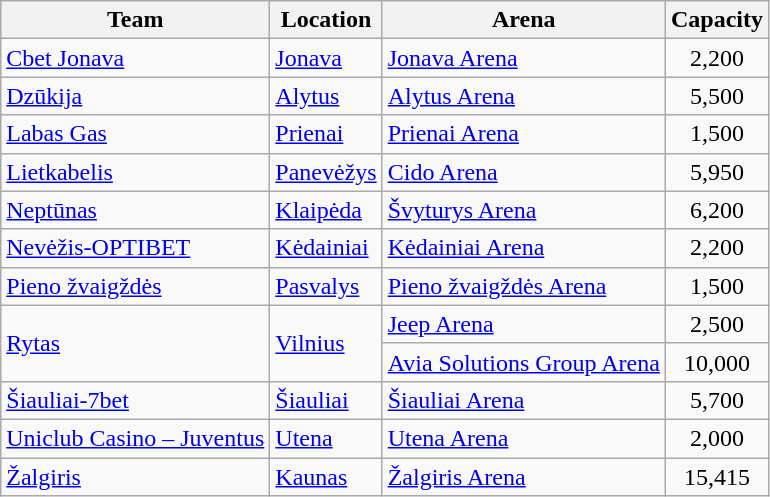<table class="wikitable sortable" style="text-align:left">
<tr>
<th>Team</th>
<th>Location</th>
<th>Arena</th>
<th>Capacity</th>
</tr>
<tr>
<td><a href='#'>Cbet Jonava</a></td>
<td><a href='#'>Jonava</a></td>
<td><a href='#'>Jonava Arena</a></td>
<td style="text-align:center;">2,200</td>
</tr>
<tr>
<td><a href='#'>Dzūkija</a></td>
<td><a href='#'>Alytus</a></td>
<td><a href='#'>Alytus Arena</a></td>
<td style="text-align:center;">5,500</td>
</tr>
<tr>
<td><a href='#'>Labas Gas</a></td>
<td><a href='#'>Prienai</a></td>
<td><a href='#'>Prienai Arena</a></td>
<td style="text-align:center;">1,500</td>
</tr>
<tr>
<td><a href='#'>Lietkabelis</a></td>
<td><a href='#'>Panevėžys</a></td>
<td><a href='#'>Cido Arena</a></td>
<td style="text-align:center;">5,950</td>
</tr>
<tr>
<td><a href='#'>Neptūnas</a></td>
<td><a href='#'>Klaipėda</a></td>
<td><a href='#'>Švyturys Arena</a></td>
<td style="text-align:center;">6,200</td>
</tr>
<tr>
<td><a href='#'>Nevėžis-OPTIBET</a></td>
<td><a href='#'>Kėdainiai</a></td>
<td><a href='#'>Kėdainiai Arena</a></td>
<td style="text-align:center;">2,200</td>
</tr>
<tr>
<td><a href='#'>Pieno žvaigždės</a></td>
<td><a href='#'>Pasvalys</a></td>
<td><a href='#'>Pieno žvaigždės Arena</a></td>
<td style="text-align:center;">1,500</td>
</tr>
<tr>
<td rowspan=2><a href='#'>Rytas</a></td>
<td rowspan=2><a href='#'>Vilnius</a></td>
<td><a href='#'>Jeep Arena</a></td>
<td style="text-align:center;">2,500</td>
</tr>
<tr>
<td><a href='#'>Avia Solutions Group Arena</a></td>
<td style="text-align:center;">10,000</td>
</tr>
<tr>
<td><a href='#'>Šiauliai-7bet</a></td>
<td><a href='#'>Šiauliai</a></td>
<td><a href='#'>Šiauliai Arena</a></td>
<td style="text-align:center;">5,700</td>
</tr>
<tr>
<td><a href='#'>Uniclub Casino – Juventus</a></td>
<td><a href='#'>Utena</a></td>
<td><a href='#'>Utena Arena</a></td>
<td style="text-align:center;">2,000</td>
</tr>
<tr>
<td><a href='#'>Žalgiris</a></td>
<td><a href='#'>Kaunas</a></td>
<td><a href='#'>Žalgiris Arena</a></td>
<td style="text-align:center;">15,415</td>
</tr>
</table>
